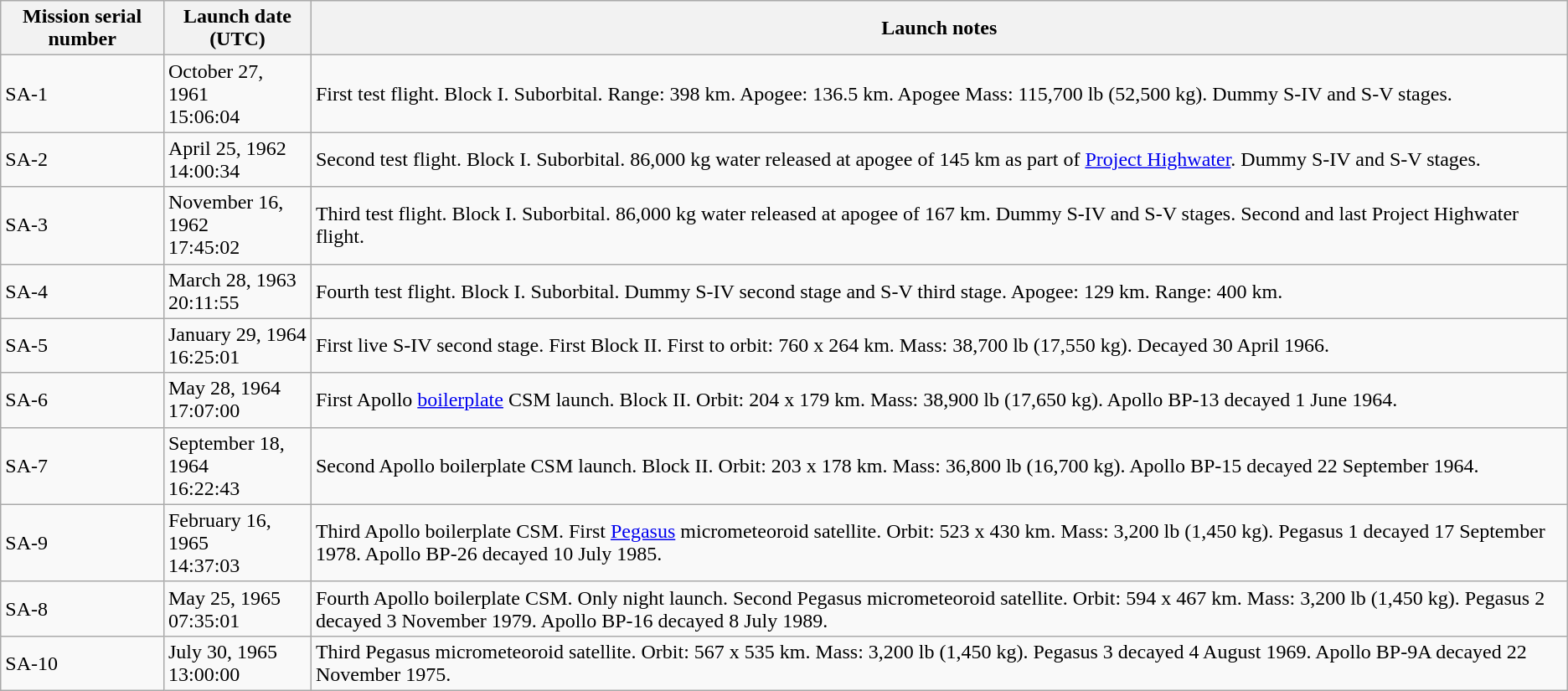<table class="wikitable">
<tr>
<th>Mission serial number</th>
<th>Launch date<br>(UTC)</th>
<th>Launch notes</th>
</tr>
<tr>
<td>SA-1</td>
<td>October 27, 1961<br>15:06:04</td>
<td>First test flight. Block I. Suborbital. Range: 398 km. Apogee: 136.5 km. Apogee Mass: 115,700 lb (52,500 kg). Dummy S-IV and S-V stages.</td>
</tr>
<tr>
<td>SA-2</td>
<td>April 25, 1962<br>14:00:34</td>
<td>Second test flight. Block I. Suborbital. 86,000 kg water released at apogee of 145 km as part of <a href='#'>Project Highwater</a>. Dummy S-IV and S-V stages.</td>
</tr>
<tr>
<td>SA-3</td>
<td>November 16, 1962<br>17:45:02</td>
<td>Third test flight. Block I. Suborbital. 86,000 kg water released at apogee of 167 km. Dummy S-IV and S-V stages. Second and last Project Highwater flight.</td>
</tr>
<tr>
<td>SA-4</td>
<td>March 28, 1963<br>20:11:55</td>
<td>Fourth test flight. Block I. Suborbital. Dummy S-IV second stage and S-V third stage. Apogee: 129 km. Range: 400 km.</td>
</tr>
<tr>
<td>SA-5</td>
<td>January 29, 1964<br>16:25:01</td>
<td>First live S-IV second stage. First Block II. First to orbit: 760 x 264 km. Mass: 38,700 lb (17,550 kg). Decayed 30 April 1966.</td>
</tr>
<tr>
<td>SA-6</td>
<td>May 28, 1964<br>17:07:00</td>
<td>First Apollo <a href='#'>boilerplate</a> CSM launch. Block II. Orbit: 204 x 179 km. Mass: 38,900 lb (17,650 kg). Apollo BP-13 decayed 1 June 1964.</td>
</tr>
<tr>
<td>SA-7</td>
<td>September 18, 1964<br>16:22:43</td>
<td>Second Apollo boilerplate CSM launch. Block II. Orbit: 203 x 178 km. Mass: 36,800 lb (16,700 kg). Apollo BP-15 decayed 22 September 1964.</td>
</tr>
<tr>
<td>SA-9</td>
<td>February 16, 1965<br>14:37:03</td>
<td>Third Apollo boilerplate CSM. First <a href='#'>Pegasus</a> micrometeoroid satellite. Orbit: 523 x 430 km. Mass: 3,200 lb (1,450 kg). Pegasus 1 decayed 17 September 1978. Apollo BP-26 decayed 10 July 1985.</td>
</tr>
<tr>
<td>SA-8</td>
<td>May 25, 1965<br>07:35:01</td>
<td>Fourth Apollo boilerplate CSM. Only night launch. Second Pegasus micrometeoroid satellite. Orbit: 594 x 467 km. Mass: 3,200 lb (1,450 kg). Pegasus 2 decayed 3 November 1979. Apollo BP-16 decayed 8 July 1989.</td>
</tr>
<tr>
<td>SA-10</td>
<td>July 30, 1965<br>13:00:00</td>
<td>Third Pegasus micrometeoroid satellite. Orbit: 567 x 535 km. Mass: 3,200 lb (1,450 kg). Pegasus 3 decayed 4 August 1969. Apollo BP-9A decayed 22 November 1975.</td>
</tr>
</table>
